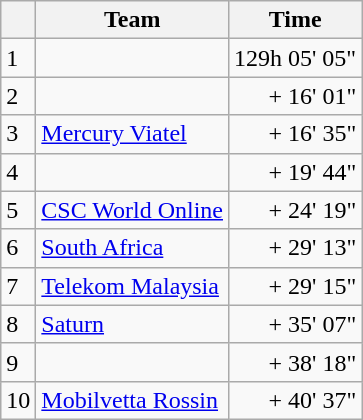<table class=wikitable>
<tr>
<th></th>
<th>Team</th>
<th>Time</th>
</tr>
<tr>
<td>1</td>
<td></td>
<td align=right>129h 05' 05"</td>
</tr>
<tr>
<td>2</td>
<td></td>
<td align=right>+ 16' 01"</td>
</tr>
<tr>
<td>3</td>
<td><a href='#'>Mercury Viatel</a></td>
<td align=right>+ 16' 35"</td>
</tr>
<tr>
<td>4</td>
<td></td>
<td align=right>+ 19' 44"</td>
</tr>
<tr>
<td>5</td>
<td><a href='#'>CSC World Online</a></td>
<td align=right>+ 24' 19"</td>
</tr>
<tr>
<td>6</td>
<td><a href='#'>South Africa</a></td>
<td align=right>+ 29' 13"</td>
</tr>
<tr>
<td>7</td>
<td><a href='#'>Telekom Malaysia</a></td>
<td align=right>+ 29' 15"</td>
</tr>
<tr>
<td>8</td>
<td><a href='#'>Saturn</a></td>
<td align=right>+ 35' 07"</td>
</tr>
<tr>
<td>9</td>
<td></td>
<td align=right>+ 38' 18"</td>
</tr>
<tr>
<td>10</td>
<td><a href='#'>Mobilvetta Rossin</a></td>
<td align=right>+ 40' 37"</td>
</tr>
</table>
